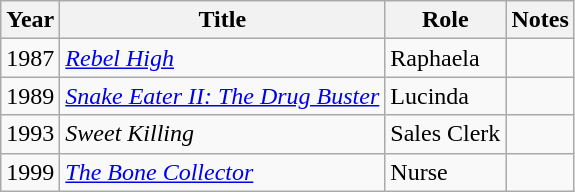<table class="wikitable">
<tr>
<th>Year</th>
<th>Title</th>
<th>Role</th>
<th>Notes</th>
</tr>
<tr>
<td>1987</td>
<td><em><a href='#'>Rebel High</a></em></td>
<td>Raphaela</td>
<td></td>
</tr>
<tr>
<td>1989</td>
<td><em><a href='#'>Snake Eater II: The Drug Buster</a></em></td>
<td>Lucinda</td>
<td></td>
</tr>
<tr>
<td>1993</td>
<td><em>Sweet Killing</em></td>
<td>Sales Clerk</td>
<td></td>
</tr>
<tr>
<td>1999</td>
<td><em><a href='#'>The Bone Collector</a></em></td>
<td>Nurse</td>
<td></td>
</tr>
</table>
